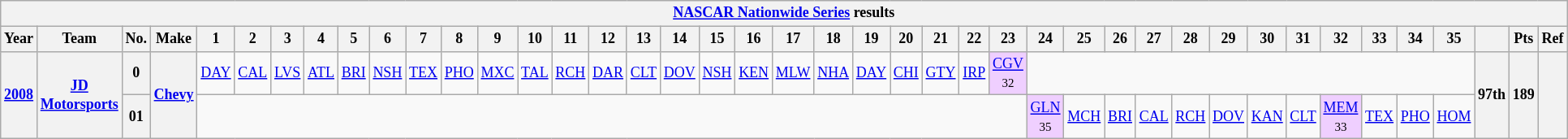<table class="wikitable" style="text-align:center; font-size:75%">
<tr>
<th colspan=42><a href='#'>NASCAR Nationwide Series</a> results</th>
</tr>
<tr>
<th>Year</th>
<th>Team</th>
<th>No.</th>
<th>Make</th>
<th>1</th>
<th>2</th>
<th>3</th>
<th>4</th>
<th>5</th>
<th>6</th>
<th>7</th>
<th>8</th>
<th>9</th>
<th>10</th>
<th>11</th>
<th>12</th>
<th>13</th>
<th>14</th>
<th>15</th>
<th>16</th>
<th>17</th>
<th>18</th>
<th>19</th>
<th>20</th>
<th>21</th>
<th>22</th>
<th>23</th>
<th>24</th>
<th>25</th>
<th>26</th>
<th>27</th>
<th>28</th>
<th>29</th>
<th>30</th>
<th>31</th>
<th>32</th>
<th>33</th>
<th>34</th>
<th>35</th>
<th></th>
<th>Pts</th>
<th>Ref</th>
</tr>
<tr>
<th rowspan=2><a href='#'>2008</a></th>
<th rowspan=2><a href='#'>JD Motorsports</a></th>
<th>0</th>
<th rowspan=2><a href='#'>Chevy</a></th>
<td><a href='#'>DAY</a></td>
<td><a href='#'>CAL</a></td>
<td><a href='#'>LVS</a></td>
<td><a href='#'>ATL</a></td>
<td><a href='#'>BRI</a></td>
<td><a href='#'>NSH</a></td>
<td><a href='#'>TEX</a></td>
<td><a href='#'>PHO</a></td>
<td><a href='#'>MXC</a></td>
<td><a href='#'>TAL</a></td>
<td><a href='#'>RCH</a></td>
<td><a href='#'>DAR</a></td>
<td><a href='#'>CLT</a></td>
<td><a href='#'>DOV</a></td>
<td><a href='#'>NSH</a></td>
<td><a href='#'>KEN</a></td>
<td><a href='#'>MLW</a></td>
<td><a href='#'>NHA</a></td>
<td><a href='#'>DAY</a></td>
<td><a href='#'>CHI</a></td>
<td><a href='#'>GTY</a></td>
<td><a href='#'>IRP</a></td>
<td style="background:#EFCFFF;"><a href='#'>CGV</a><br><small>32</small></td>
<td colspan=12></td>
<th rowspan=2>97th</th>
<th rowspan=2>189</th>
<th rowspan=2></th>
</tr>
<tr>
<th>01</th>
<td colspan=23></td>
<td style="background:#EFCFFF;"><a href='#'>GLN</a><br><small>35</small></td>
<td><a href='#'>MCH</a></td>
<td><a href='#'>BRI</a></td>
<td><a href='#'>CAL</a></td>
<td><a href='#'>RCH</a></td>
<td><a href='#'>DOV</a></td>
<td><a href='#'>KAN</a></td>
<td><a href='#'>CLT</a></td>
<td style="background:#EFCFFF;"><a href='#'>MEM</a><br><small>33</small></td>
<td><a href='#'>TEX</a></td>
<td><a href='#'>PHO</a></td>
<td><a href='#'>HOM</a></td>
</tr>
</table>
